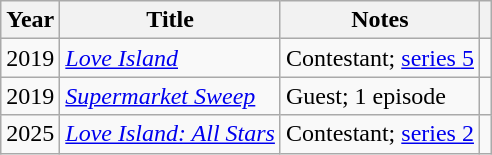<table class="wikitable">
<tr>
<th>Year</th>
<th>Title</th>
<th>Notes</th>
<th></th>
</tr>
<tr>
<td>2019</td>
<td><em><a href='#'>Love Island</a></em></td>
<td>Contestant; <a href='#'>series 5</a></td>
<td align="center"></td>
</tr>
<tr>
<td>2019</td>
<td><em><a href='#'>Supermarket Sweep</a></em></td>
<td>Guest; 1 episode</td>
<td align="center"></td>
</tr>
<tr>
<td>2025</td>
<td><em><a href='#'>Love Island: All Stars</a></em></td>
<td>Contestant; <a href='#'>series 2</a></td>
<td align="center"></td>
</tr>
</table>
